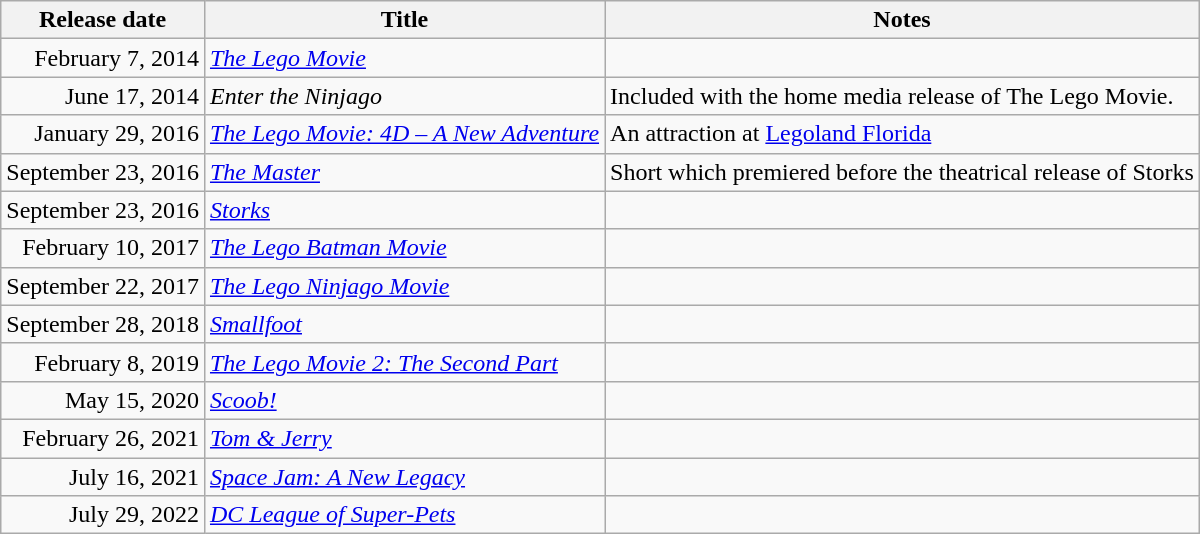<table class="wikitable sortable">
<tr>
<th>Release date</th>
<th>Title</th>
<th>Notes</th>
</tr>
<tr>
<td style="text-align:right;">February 7, 2014</td>
<td><em><a href='#'>The Lego Movie</a></em></td>
<td></td>
</tr>
<tr>
<td style="text-align:right;">June 17, 2014</td>
<td><em>Enter the Ninjago</em></td>
<td>Included with the home media release of The Lego Movie.</td>
</tr>
<tr>
<td style="text-align:right;">January 29, 2016</td>
<td><em><a href='#'>The Lego Movie: 4D – A New Adventure</a></em></td>
<td>An attraction at <a href='#'>Legoland Florida</a></td>
</tr>
<tr>
<td style="text-align:right;">September 23, 2016</td>
<td><em><a href='#'>The Master</a></em></td>
<td>Short which premiered before the theatrical release of Storks</td>
</tr>
<tr>
<td style="text-align:right;">September 23, 2016</td>
<td><em><a href='#'>Storks</a></em></td>
<td></td>
</tr>
<tr>
<td style="text-align:right;">February 10, 2017</td>
<td><em><a href='#'>The Lego Batman Movie</a></em></td>
<td></td>
</tr>
<tr>
<td style="text-align:right;">September 22, 2017</td>
<td><em><a href='#'>The Lego Ninjago Movie</a></em></td>
<td></td>
</tr>
<tr>
<td style="text-align:right;">September 28, 2018</td>
<td><em><a href='#'>Smallfoot</a></em></td>
<td></td>
</tr>
<tr>
<td style="text-align:right;">February 8, 2019</td>
<td><em><a href='#'>The Lego Movie 2: The Second Part</a></em></td>
<td></td>
</tr>
<tr>
<td style="text-align:right;">May 15, 2020</td>
<td><em><a href='#'>Scoob!</a></em></td>
<td></td>
</tr>
<tr>
<td style="text-align:right;">February 26, 2021</td>
<td><em><a href='#'>Tom & Jerry</a></em></td>
<td></td>
</tr>
<tr>
<td style="text-align:right;">July 16, 2021</td>
<td><em><a href='#'>Space Jam: A New Legacy</a></em></td>
<td></td>
</tr>
<tr>
<td style="text-align:right;">July 29, 2022</td>
<td><em><a href='#'>DC League of Super-Pets</a></em></td>
<td></td>
</tr>
</table>
